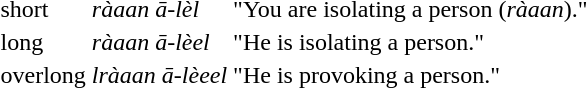<table>
<tr>
<td>short</td>
<td><em>ràaan ā-lèl</em></td>
<td>"You are isolating a person (<em>ràaan</em>)."</td>
</tr>
<tr>
<td>long</td>
<td><em>ràaan ā-lèel</em></td>
<td>"He is isolating a person."</td>
</tr>
<tr>
<td>overlong</td>
<td><em>lràaan ā-lèeel</em></td>
<td>"He is provoking a person."</td>
</tr>
</table>
